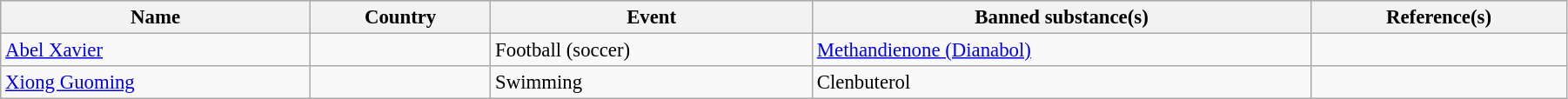<table class="wikitable sortable" style="font-size:95%; width:95%;">
<tr style="background:#ccf; class=;"sortable">
<th>Name</th>
<th>Country</th>
<th>Event</th>
<th>Banned substance(s)</th>
<th>Reference(s)</th>
</tr>
<tr>
<td><a href='#'>Abel Xavier</a></td>
<td></td>
<td>Football (soccer)</td>
<td><a href='#'>Methandienone (Dianabol)</a></td>
<td></td>
</tr>
<tr>
<td><a href='#'>Xiong Guoming</a></td>
<td></td>
<td>Swimming</td>
<td>Clenbuterol</td>
<td></td>
</tr>
</table>
